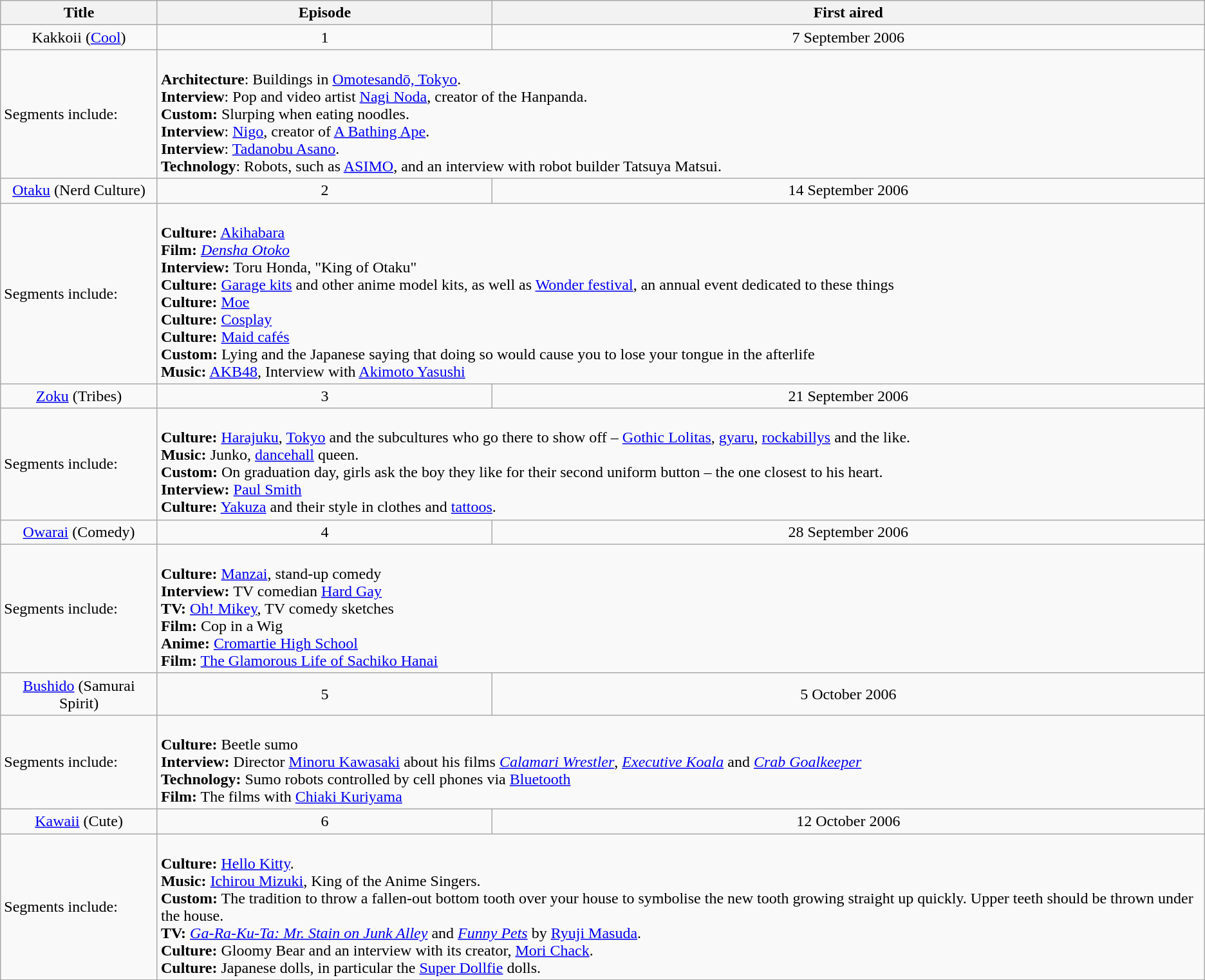<table class="wikitable" border="1">
<tr ">
<th>Title</th>
<th>Episode</th>
<th colspan="2">First aired</th>
</tr>
<tr style="text-align:center;">
<td>Kakkoii (<a href='#'>Cool</a>)</td>
<td>1</td>
<td colspan="2">7 September 2006</td>
</tr>
<tr>
<td>Segments include:</td>
<td colspan="3"><br>
<strong>Architecture</strong>: Buildings in <a href='#'>Omotesandō, Tokyo</a>.<br>
<strong>Interview</strong>: Pop and video artist <a href='#'>Nagi Noda</a>, creator of the Hanpanda.<br>
<strong>Custom:</strong> Slurping when eating noodles.<br>
<strong>Interview</strong>: <a href='#'>Nigo</a>, creator of <a href='#'>A Bathing Ape</a>.<br>
<strong>Interview</strong>: <a href='#'>Tadanobu Asano</a>.<br>
<strong>Technology</strong>: Robots, such as <a href='#'>ASIMO</a>, and an interview with robot builder Tatsuya Matsui.<br></td>
</tr>
<tr style="text-align:center;">
<td><a href='#'>Otaku</a> (Nerd Culture)</td>
<td>2</td>
<td colspan="2">14 September 2006</td>
</tr>
<tr>
<td>Segments include:</td>
<td colspan="3"><br>
<strong>Culture:</strong> <a href='#'>Akihabara</a><br>
<strong>Film:</strong> <em><a href='#'>Densha Otoko</a></em><br>
<strong>Interview:</strong> Toru Honda, "King of Otaku"<br>
<strong>Culture:</strong> <a href='#'>Garage kits</a> and other anime model kits, as well as <a href='#'>Wonder festival</a>, an annual event dedicated to these things<br>
<strong>Culture:</strong> <a href='#'>Moe</a><br>
<strong>Culture:</strong> <a href='#'>Cosplay</a><br>
<strong>Culture:</strong> <a href='#'>Maid cafés</a><br>
<strong>Custom:</strong> Lying and the Japanese saying that doing so would cause you to lose your tongue in the afterlife<br>
<strong>Music:</strong> <a href='#'>AKB48</a>, Interview with <a href='#'>Akimoto Yasushi</a></td>
</tr>
<tr style="text-align:center;">
<td><a href='#'>Zoku</a> (Tribes)</td>
<td>3</td>
<td colspan="2">21 September 2006</td>
</tr>
<tr>
<td>Segments include:</td>
<td colspan="3"><br>
<strong>Culture:</strong> <a href='#'>Harajuku</a>, <a href='#'>Tokyo</a> and the subcultures who go there to show off – <a href='#'>Gothic Lolitas</a>, <a href='#'>gyaru</a>, <a href='#'>rockabillys</a> and the like.<br>
<strong>Music:</strong> Junko, <a href='#'>dancehall</a> queen.<br>
<strong>Custom:</strong> On graduation day, girls ask the boy they like for their second uniform button – the one closest to his heart. <br>
<strong>Interview:</strong> <a href='#'>Paul Smith</a><br>
<strong>Culture:</strong> <a href='#'>Yakuza</a> and their style in clothes and <a href='#'>tattoos</a>.</td>
</tr>
<tr style="text-align:center;">
<td><a href='#'>Owarai</a> (Comedy)</td>
<td>4</td>
<td colspan="2">28 September 2006</td>
</tr>
<tr>
<td>Segments include:</td>
<td colspan="3"><br><strong>Culture:</strong> <a href='#'>Manzai</a>, stand-up comedy<br><strong>Interview:</strong> TV comedian <a href='#'>Hard Gay</a><br><strong>TV:</strong> <a href='#'>Oh! Mikey</a>, TV comedy sketches<br><strong>Film:</strong> Cop in a Wig<br><strong>Anime:</strong> <a href='#'>Cromartie High School</a><br><strong>Film:</strong> <a href='#'>The Glamorous Life of Sachiko Hanai</a></td>
</tr>
<tr style="text-align:center;">
<td><a href='#'>Bushido</a> (Samurai Spirit)</td>
<td>5</td>
<td colspan="2">5 October 2006</td>
</tr>
<tr>
<td>Segments include:</td>
<td colspan="3"><br>
<strong>Culture:</strong> Beetle sumo<br>
<strong>Interview:</strong> Director <a href='#'>Minoru Kawasaki</a> about his films <em><a href='#'>Calamari Wrestler</a></em>, <em><a href='#'>Executive Koala</a></em> and <em><a href='#'>Crab Goalkeeper</a></em><br>
<strong>Technology:</strong> Sumo robots controlled by cell phones via <a href='#'>Bluetooth</a><br>
<strong>Film:</strong> The films with <a href='#'>Chiaki Kuriyama</a></td>
</tr>
<tr style="text-align:center;">
<td><a href='#'>Kawaii</a> (Cute)</td>
<td>6</td>
<td colspan="2">12 October 2006</td>
</tr>
<tr>
<td>Segments include:</td>
<td colspan="3"><br><strong>Culture:</strong> <a href='#'>Hello Kitty</a>.<br>
<strong>Music:</strong> <a href='#'>Ichirou Mizuki</a>, King of the Anime Singers.<br>
<strong>Custom:</strong> The tradition to throw a fallen-out bottom tooth over your house to symbolise the new tooth growing straight up quickly. Upper teeth should be thrown under the house.<br>
<strong>TV:</strong> <em><a href='#'>Ga-Ra-Ku-Ta: Mr. Stain on Junk Alley</a></em> and <em><a href='#'>Funny Pets</a></em> by <a href='#'>Ryuji Masuda</a>.<br>
<strong>Culture:</strong> Gloomy Bear and an interview with its creator, <a href='#'>Mori Chack</a>.<br>
<strong>Culture:</strong> Japanese dolls, in particular the <a href='#'>Super Dollfie</a> dolls.<br></td>
</tr>
</table>
